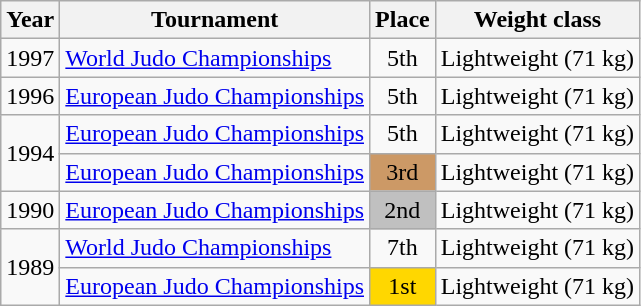<table class=wikitable>
<tr>
<th>Year</th>
<th>Tournament</th>
<th>Place</th>
<th>Weight class</th>
</tr>
<tr>
<td>1997</td>
<td><a href='#'>World Judo Championships</a></td>
<td align="center">5th</td>
<td>Lightweight (71 kg)</td>
</tr>
<tr>
<td>1996</td>
<td><a href='#'>European Judo Championships</a></td>
<td align="center">5th</td>
<td>Lightweight (71 kg)</td>
</tr>
<tr>
<td rowspan=2>1994</td>
<td><a href='#'>European Judo Championships</a></td>
<td align="center">5th</td>
<td>Lightweight (71 kg)</td>
</tr>
<tr>
<td><a href='#'>European Judo Championships</a></td>
<td bgcolor="cc9966" align="center">3rd</td>
<td>Lightweight (71 kg)</td>
</tr>
<tr>
<td>1990</td>
<td><a href='#'>European Judo Championships</a></td>
<td bgcolor="silver" align="center">2nd</td>
<td>Lightweight (71 kg)</td>
</tr>
<tr>
<td rowspan=2>1989</td>
<td><a href='#'>World Judo Championships</a></td>
<td align="center">7th</td>
<td>Lightweight (71 kg)</td>
</tr>
<tr>
<td><a href='#'>European Judo Championships</a></td>
<td bgcolor="gold" align="center">1st</td>
<td>Lightweight (71 kg)</td>
</tr>
</table>
